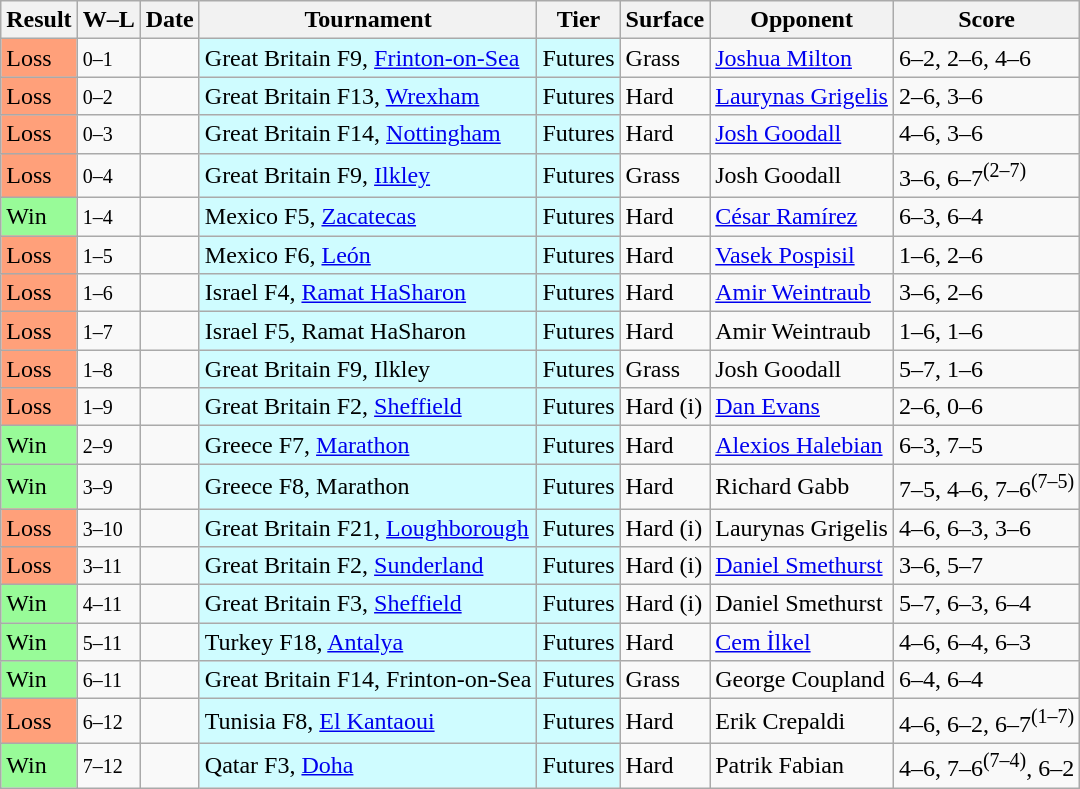<table class="sortable wikitable">
<tr>
<th>Result</th>
<th class="unsortable">W–L</th>
<th>Date</th>
<th>Tournament</th>
<th>Tier</th>
<th>Surface</th>
<th>Opponent</th>
<th class="unsortable">Score</th>
</tr>
<tr>
<td bgcolor=FFA07A>Loss</td>
<td><small>0–1</small></td>
<td></td>
<td style="background:#cffcff;">Great Britain F9, <a href='#'>Frinton-on-Sea</a></td>
<td style="background:#cffcff;">Futures</td>
<td>Grass</td>
<td> <a href='#'>Joshua Milton</a></td>
<td>6–2, 2–6, 4–6</td>
</tr>
<tr>
<td bgcolor=FFA07A>Loss</td>
<td><small>0–2</small></td>
<td></td>
<td style="background:#cffcff;">Great Britain F13, <a href='#'>Wrexham</a></td>
<td style="background:#cffcff;">Futures</td>
<td>Hard</td>
<td> <a href='#'>Laurynas Grigelis</a></td>
<td>2–6, 3–6</td>
</tr>
<tr>
<td bgcolor=FFA07A>Loss</td>
<td><small>0–3</small></td>
<td></td>
<td style="background:#cffcff;">Great Britain F14, <a href='#'>Nottingham</a></td>
<td style="background:#cffcff;">Futures</td>
<td>Hard</td>
<td> <a href='#'>Josh Goodall</a></td>
<td>4–6, 3–6</td>
</tr>
<tr>
<td bgcolor=FFA07A>Loss</td>
<td><small>0–4</small></td>
<td></td>
<td style="background:#cffcff;">Great Britain F9, <a href='#'>Ilkley</a></td>
<td style="background:#cffcff;">Futures</td>
<td>Grass</td>
<td> Josh Goodall</td>
<td>3–6, 6–7<sup>(2–7)</sup></td>
</tr>
<tr>
<td bgcolor=98FB98>Win</td>
<td><small>1–4</small></td>
<td></td>
<td style="background:#cffcff;">Mexico F5, <a href='#'>Zacatecas</a></td>
<td style="background:#cffcff;">Futures</td>
<td>Hard</td>
<td> <a href='#'>César Ramírez</a></td>
<td>6–3, 6–4</td>
</tr>
<tr>
<td bgcolor=FFA07A>Loss</td>
<td><small>1–5</small></td>
<td></td>
<td style="background:#cffcff;">Mexico F6, <a href='#'>León</a></td>
<td style="background:#cffcff;">Futures</td>
<td>Hard</td>
<td> <a href='#'>Vasek Pospisil</a></td>
<td>1–6, 2–6</td>
</tr>
<tr>
<td bgcolor=FFA07A>Loss</td>
<td><small>1–6</small></td>
<td></td>
<td style="background:#cffcff;">Israel F4, <a href='#'>Ramat HaSharon</a></td>
<td style="background:#cffcff;">Futures</td>
<td>Hard</td>
<td> <a href='#'>Amir Weintraub</a></td>
<td>3–6, 2–6</td>
</tr>
<tr>
<td bgcolor=FFA07A>Loss</td>
<td><small>1–7</small></td>
<td></td>
<td style="background:#cffcff;">Israel F5, Ramat HaSharon</td>
<td style="background:#cffcff;">Futures</td>
<td>Hard</td>
<td> Amir Weintraub</td>
<td>1–6, 1–6</td>
</tr>
<tr>
<td bgcolor=FFA07A>Loss</td>
<td><small>1–8</small></td>
<td></td>
<td style="background:#cffcff;">Great Britain F9, Ilkley</td>
<td style="background:#cffcff;">Futures</td>
<td>Grass</td>
<td> Josh Goodall</td>
<td>5–7, 1–6</td>
</tr>
<tr>
<td bgcolor=FFA07A>Loss</td>
<td><small>1–9</small></td>
<td></td>
<td style="background:#cffcff;">Great Britain F2, <a href='#'>Sheffield</a></td>
<td style="background:#cffcff;">Futures</td>
<td>Hard (i)</td>
<td> <a href='#'>Dan Evans</a></td>
<td>2–6, 0–6</td>
</tr>
<tr>
<td bgcolor=98FB98>Win</td>
<td><small>2–9</small></td>
<td></td>
<td style="background:#cffcff;">Greece F7, <a href='#'>Marathon</a></td>
<td style="background:#cffcff;">Futures</td>
<td>Hard</td>
<td> <a href='#'>Alexios Halebian</a></td>
<td>6–3, 7–5</td>
</tr>
<tr>
<td bgcolor=98FB98>Win</td>
<td><small>3–9</small></td>
<td></td>
<td style="background:#cffcff;">Greece F8, Marathon</td>
<td style="background:#cffcff;">Futures</td>
<td>Hard</td>
<td> Richard Gabb</td>
<td>7–5, 4–6, 7–6<sup>(7–5)</sup></td>
</tr>
<tr>
<td bgcolor=FFA07A>Loss</td>
<td><small>3–10</small></td>
<td></td>
<td style="background:#cffcff;">Great Britain F21, <a href='#'>Loughborough</a></td>
<td style="background:#cffcff;">Futures</td>
<td>Hard (i)</td>
<td> Laurynas Grigelis</td>
<td>4–6, 6–3, 3–6</td>
</tr>
<tr>
<td bgcolor=FFA07A>Loss</td>
<td><small>3–11</small></td>
<td></td>
<td style="background:#cffcff;">Great Britain F2, <a href='#'>Sunderland</a></td>
<td style="background:#cffcff;">Futures</td>
<td>Hard (i)</td>
<td> <a href='#'>Daniel Smethurst</a></td>
<td>3–6, 5–7</td>
</tr>
<tr>
<td bgcolor=98FB98>Win</td>
<td><small>4–11</small></td>
<td></td>
<td style="background:#cffcff;">Great Britain F3, <a href='#'>Sheffield</a></td>
<td style="background:#cffcff;">Futures</td>
<td>Hard (i)</td>
<td> Daniel Smethurst</td>
<td>5–7, 6–3, 6–4</td>
</tr>
<tr>
<td bgcolor=98FB98>Win</td>
<td><small>5–11</small></td>
<td></td>
<td style="background:#cffcff;">Turkey F18, <a href='#'>Antalya</a></td>
<td style="background:#cffcff;">Futures</td>
<td>Hard</td>
<td> <a href='#'>Cem İlkel</a></td>
<td>4–6, 6–4, 6–3</td>
</tr>
<tr>
<td bgcolor=98FB98>Win</td>
<td><small>6–11</small></td>
<td></td>
<td style="background:#cffcff;">Great Britain F14, Frinton-on-Sea</td>
<td style="background:#cffcff;">Futures</td>
<td>Grass</td>
<td> George Coupland</td>
<td>6–4, 6–4</td>
</tr>
<tr>
<td bgcolor=FFA07A>Loss</td>
<td><small>6–12</small></td>
<td></td>
<td style="background:#cffcff;">Tunisia F8, <a href='#'>El Kantaoui</a></td>
<td style="background:#cffcff;">Futures</td>
<td>Hard</td>
<td> Erik Crepaldi</td>
<td>4–6, 6–2, 6–7<sup>(1–7)</sup></td>
</tr>
<tr>
<td bgcolor=98FB98>Win</td>
<td><small>7–12</small></td>
<td></td>
<td style="background:#cffcff;">Qatar F3, <a href='#'>Doha</a></td>
<td style="background:#cffcff;">Futures</td>
<td>Hard</td>
<td> Patrik Fabian</td>
<td>4–6, 7–6<sup>(7–4)</sup>, 6–2</td>
</tr>
</table>
